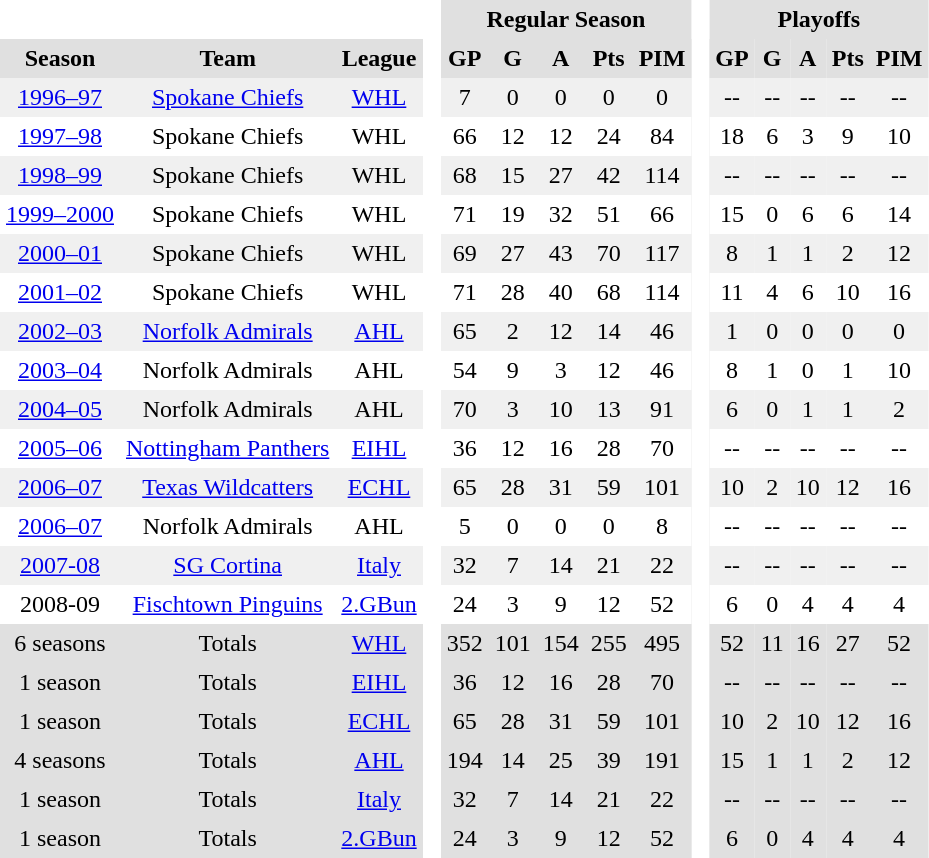<table BORDER="0" CELLPADDING="4" CELLSPACING="0">
<tr ALIGN="center" bgcolor="#e0e0e0">
<th ALIGN="center" colspan="3" bgcolor="#ffffff"> </th>
<th ALIGN="center" rowspan="99" bgcolor="#ffffff"> </th>
<th ALIGN="center" colspan="5">Regular Season</th>
<th ALIGN="center" rowspan="99" bgcolor="#ffffff"> </th>
<th ALIGN="center" colspan="5">Playoffs</th>
</tr>
<tr ALIGN="center" bgcolor="#e0e0e0">
<th ALIGN="center">Season</th>
<th ALIGN="center">Team</th>
<th ALIGN="center">League</th>
<th ALIGN="center">GP</th>
<th ALIGN="center">G</th>
<th ALIGN="center">A</th>
<th ALIGN="center">Pts</th>
<th ALIGN="center">PIM</th>
<th ALIGN="center">GP</th>
<th ALIGN="center">G</th>
<th ALIGN="center">A</th>
<th ALIGN="center">Pts</th>
<th ALIGN="center">PIM</th>
</tr>
<tr ALIGN="center" bgcolor="#f0f0f0">
<td ALIGN="center"><a href='#'>1996–97</a></td>
<td ALIGN="center"><a href='#'>Spokane Chiefs</a></td>
<td ALIGN="center"><a href='#'>WHL</a></td>
<td ALIGN="center">7</td>
<td ALIGN="center">0</td>
<td ALIGN="center">0</td>
<td ALIGN="center">0</td>
<td ALIGN="center">0</td>
<td ALIGN="center">--</td>
<td ALIGN="center">--</td>
<td ALIGN="center">--</td>
<td ALIGN="center">--</td>
<td ALIGN="center">--</td>
</tr>
<tr ALIGN="center">
<td ALIGN="center"><a href='#'>1997–98</a></td>
<td ALIGN="center">Spokane Chiefs</td>
<td ALIGN="center">WHL</td>
<td ALIGN="center">66</td>
<td ALIGN="center">12</td>
<td ALIGN="center">12</td>
<td ALIGN="center">24</td>
<td ALIGN="center">84</td>
<td ALIGN="center">18</td>
<td ALIGN="center">6</td>
<td ALIGN="center">3</td>
<td ALIGN="center">9</td>
<td ALIGN="center">10</td>
</tr>
<tr ALIGN="center" bgcolor="#f0f0f0">
<td ALIGN="center"><a href='#'>1998–99</a></td>
<td ALIGN="center">Spokane Chiefs</td>
<td ALIGN="center">WHL</td>
<td ALIGN="center">68</td>
<td ALIGN="center">15</td>
<td ALIGN="center">27</td>
<td ALIGN="center">42</td>
<td ALIGN="center">114</td>
<td ALIGN="center">--</td>
<td ALIGN="center">--</td>
<td ALIGN="center">--</td>
<td ALIGN="center">--</td>
<td ALIGN="center">--</td>
</tr>
<tr ALIGN="center">
<td ALIGN="center"><a href='#'>1999–2000</a></td>
<td ALIGN="center">Spokane Chiefs</td>
<td ALIGN="center">WHL</td>
<td ALIGN="center">71</td>
<td ALIGN="center">19</td>
<td ALIGN="center">32</td>
<td ALIGN="center">51</td>
<td ALIGN="center">66</td>
<td ALIGN="center">15</td>
<td ALIGN="center">0</td>
<td ALIGN="center">6</td>
<td ALIGN="center">6</td>
<td ALIGN="center">14</td>
</tr>
<tr ALIGN="center" bgcolor="#f0f0f0">
<td ALIGN="center"><a href='#'>2000–01</a></td>
<td ALIGN="center">Spokane Chiefs</td>
<td ALIGN="center">WHL</td>
<td ALIGN="center">69</td>
<td ALIGN="center">27</td>
<td ALIGN="center">43</td>
<td ALIGN="center">70</td>
<td ALIGN="center">117</td>
<td ALIGN="center">8</td>
<td ALIGN="center">1</td>
<td ALIGN="center">1</td>
<td ALIGN="center">2</td>
<td ALIGN="center">12</td>
</tr>
<tr ALIGN="center">
<td ALIGN="center"><a href='#'>2001–02</a></td>
<td ALIGN="center">Spokane Chiefs</td>
<td ALIGN="center">WHL</td>
<td ALIGN="center">71</td>
<td ALIGN="center">28</td>
<td ALIGN="center">40</td>
<td ALIGN="center">68</td>
<td ALIGN="center">114</td>
<td ALIGN="center">11</td>
<td ALIGN="center">4</td>
<td ALIGN="center">6</td>
<td ALIGN="center">10</td>
<td ALIGN="center">16</td>
</tr>
<tr ALIGN="center" bgcolor="#f0f0f0">
<td ALIGN="center"><a href='#'>2002–03</a></td>
<td ALIGN="center"><a href='#'>Norfolk Admirals</a></td>
<td ALIGN="center"><a href='#'>AHL</a></td>
<td ALIGN="center">65</td>
<td ALIGN="center">2</td>
<td ALIGN="center">12</td>
<td ALIGN="center">14</td>
<td ALIGN="center">46</td>
<td ALIGN="center">1</td>
<td ALIGN="center">0</td>
<td ALIGN="center">0</td>
<td ALIGN="center">0</td>
<td ALIGN="center">0</td>
</tr>
<tr ALIGN="center">
<td ALIGN="center"><a href='#'>2003–04</a></td>
<td ALIGN="center">Norfolk Admirals</td>
<td ALIGN="center">AHL</td>
<td ALIGN="center">54</td>
<td ALIGN="center">9</td>
<td ALIGN="center">3</td>
<td ALIGN="center">12</td>
<td ALIGN="center">46</td>
<td ALIGN="center">8</td>
<td ALIGN="center">1</td>
<td ALIGN="center">0</td>
<td ALIGN="center">1</td>
<td ALIGN="center">10</td>
</tr>
<tr ALIGN="center" bgcolor="#f0f0f0">
<td ALIGN="center"><a href='#'>2004–05</a></td>
<td ALIGN="center">Norfolk Admirals</td>
<td ALIGN="center">AHL</td>
<td ALIGN="center">70</td>
<td ALIGN="center">3</td>
<td ALIGN="center">10</td>
<td ALIGN="center">13</td>
<td ALIGN="center">91</td>
<td ALIGN="center">6</td>
<td ALIGN="center">0</td>
<td ALIGN="center">1</td>
<td ALIGN="center">1</td>
<td ALIGN="center">2</td>
</tr>
<tr ALIGN="center">
<td ALIGN="center"><a href='#'>2005–06</a></td>
<td ALIGN="center"><a href='#'>Nottingham Panthers</a></td>
<td ALIGN="center"><a href='#'>EIHL</a></td>
<td ALIGN="center">36</td>
<td ALIGN="center">12</td>
<td ALIGN="center">16</td>
<td ALIGN="center">28</td>
<td ALIGN="center">70</td>
<td ALIGN="center">--</td>
<td ALIGN="center">--</td>
<td ALIGN="center">--</td>
<td ALIGN="center">--</td>
<td ALIGN="center">--</td>
</tr>
<tr ALIGN="center" bgcolor="#f0f0f0">
<td ALIGN="center"><a href='#'>2006–07</a></td>
<td ALIGN="center"><a href='#'>Texas Wildcatters</a></td>
<td ALIGN="center"><a href='#'>ECHL</a></td>
<td ALIGN="center">65</td>
<td ALIGN="center">28</td>
<td ALIGN="center">31</td>
<td ALIGN="center">59</td>
<td ALIGN="center">101</td>
<td ALIGN="center">10</td>
<td ALIGN="center">2</td>
<td ALIGN="center">10</td>
<td ALIGN="center">12</td>
<td ALIGN="center">16</td>
</tr>
<tr ALIGN="center">
<td ALIGN="center"><a href='#'>2006–07</a></td>
<td ALIGN="center">Norfolk Admirals</td>
<td ALIGN="center">AHL</td>
<td ALIGN="center">5</td>
<td ALIGN="center">0</td>
<td ALIGN="center">0</td>
<td ALIGN="center">0</td>
<td ALIGN="center">8</td>
<td ALIGN="center">--</td>
<td ALIGN="center">--</td>
<td ALIGN="center">--</td>
<td ALIGN="center">--</td>
<td ALIGN="center">--</td>
</tr>
<tr ALIGN="center" bgcolor="#f0f0f0">
<td ALIGN="center"><a href='#'>2007-08</a></td>
<td ALIGN="center"><a href='#'>SG Cortina</a></td>
<td ALIGN="center"><a href='#'>Italy</a></td>
<td ALIGN="center">32</td>
<td ALIGN="center">7</td>
<td ALIGN="center">14</td>
<td ALIGN="center">21</td>
<td ALIGN="center">22</td>
<td ALIGN="center">--</td>
<td ALIGN="center">--</td>
<td ALIGN="center">--</td>
<td ALIGN="center">--</td>
<td ALIGN="center">--</td>
</tr>
<tr ALIGN="center">
<td ALIGN="center">2008-09</td>
<td ALIGN="center"><a href='#'>Fischtown Pinguins</a></td>
<td ALIGN="center"><a href='#'>2.GBun</a></td>
<td ALIGN="center">24</td>
<td ALIGN="center">3</td>
<td ALIGN="center">9</td>
<td ALIGN="center">12</td>
<td ALIGN="center">52</td>
<td ALIGN="center">6</td>
<td ALIGN="center">0</td>
<td ALIGN="center">4</td>
<td ALIGN="center">4</td>
<td ALIGN="center">4</td>
</tr>
<tr ALIGN="center" bgcolor="#e0e0e0">
<td ALIGN="center">6 seasons</td>
<td ALIGN="center">Totals</td>
<td ALIGN="center"><a href='#'>WHL</a></td>
<td ALIGN="center">352</td>
<td ALIGN="center">101</td>
<td ALIGN="center">154</td>
<td ALIGN="center">255</td>
<td ALIGN="center">495</td>
<td ALIGN="center">52</td>
<td ALIGN="center">11</td>
<td ALIGN="center">16</td>
<td ALIGN="center">27</td>
<td ALIGN="center">52</td>
</tr>
<tr ALIGN="center" bgcolor="#e0e0e0">
<td ALIGN="center">1 season</td>
<td ALIGN="center">Totals</td>
<td ALIGN="center"><a href='#'>EIHL</a></td>
<td ALIGN="center">36</td>
<td ALIGN="center">12</td>
<td ALIGN="center">16</td>
<td ALIGN="center">28</td>
<td ALIGN="center">70</td>
<td ALIGN="center">--</td>
<td ALIGN="center">--</td>
<td ALIGN="center">--</td>
<td ALIGN="center">--</td>
<td ALIGN="center">--</td>
</tr>
<tr ALIGN="center" bgcolor="#e0e0e0">
<td ALIGN="center">1 season</td>
<td ALIGN="center">Totals</td>
<td ALIGN="center"><a href='#'>ECHL</a></td>
<td ALIGN="center">65</td>
<td ALIGN="center">28</td>
<td ALIGN="center">31</td>
<td ALIGN="center">59</td>
<td ALIGN="center">101</td>
<td ALIGN="center">10</td>
<td ALIGN="center">2</td>
<td ALIGN="center">10</td>
<td ALIGN="center">12</td>
<td ALIGN="center">16</td>
</tr>
<tr ALIGN="center" bgcolor="#e0e0e0">
<td ALIGN="center">4 seasons</td>
<td ALIGN="center">Totals</td>
<td ALIGN="center"><a href='#'>AHL</a></td>
<td ALIGN="center">194</td>
<td ALIGN="center">14</td>
<td ALIGN="center">25</td>
<td ALIGN="center">39</td>
<td ALIGN="center">191</td>
<td ALIGN="center">15</td>
<td ALIGN="center">1</td>
<td ALIGN="center">1</td>
<td ALIGN="center">2</td>
<td ALIGN="center">12</td>
</tr>
<tr ALIGN="center" bgcolor="#e0e0e0">
<td ALIGN="center">1 season</td>
<td ALIGN="center">Totals</td>
<td ALIGN="center"><a href='#'>Italy</a></td>
<td ALIGN="center">32</td>
<td ALIGN="center">7</td>
<td ALIGN="center">14</td>
<td ALIGN="center">21</td>
<td ALIGN="center">22</td>
<td ALIGN="center">--</td>
<td ALIGN="center">--</td>
<td ALIGN="center">--</td>
<td ALIGN="center">--</td>
<td ALIGN="center">--</td>
</tr>
<tr ALIGN="center" bgcolor="#e0e0e0">
<td ALIGN="center">1 season</td>
<td ALIGN="center">Totals</td>
<td ALIGN="center"><a href='#'>2.GBun</a></td>
<td ALIGN="center">24</td>
<td ALIGN="center">3</td>
<td ALIGN="center">9</td>
<td ALIGN="center">12</td>
<td ALIGN="center">52</td>
<td ALIGN="center">6</td>
<td ALIGN="center">0</td>
<td ALIGN="center">4</td>
<td ALIGN="center">4</td>
<td ALIGN="center">4</td>
</tr>
</table>
